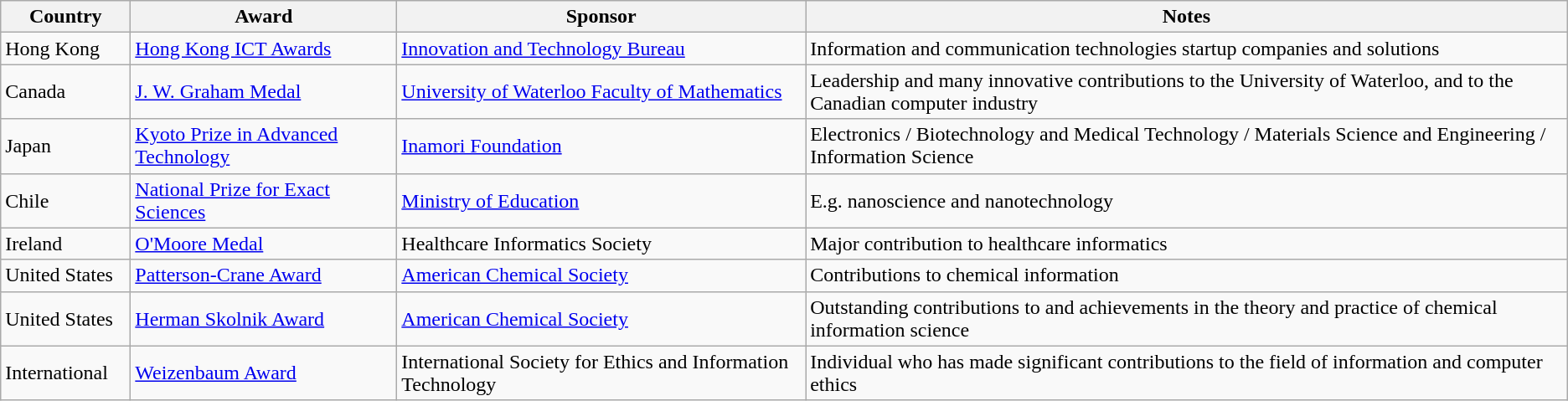<table class="wikitable sortable">
<tr>
<th style="width:6em;">Country</th>
<th>Award</th>
<th>Sponsor</th>
<th>Notes</th>
</tr>
<tr>
<td>Hong Kong</td>
<td><a href='#'>Hong Kong ICT Awards</a></td>
<td><a href='#'>Innovation and Technology Bureau</a></td>
<td>Information and communication technologies startup companies and solutions</td>
</tr>
<tr>
<td>Canada</td>
<td><a href='#'>J. W. Graham Medal</a></td>
<td><a href='#'>University of Waterloo Faculty of Mathematics</a></td>
<td>Leadership and many innovative contributions to the University of Waterloo, and to the Canadian computer industry</td>
</tr>
<tr>
<td>Japan</td>
<td><a href='#'>Kyoto Prize in Advanced Technology</a></td>
<td><a href='#'>Inamori Foundation</a></td>
<td>Electronics / Biotechnology and Medical Technology / Materials Science and Engineering / Information Science</td>
</tr>
<tr>
<td>Chile</td>
<td><a href='#'>National Prize for Exact Sciences</a></td>
<td><a href='#'>Ministry of Education</a></td>
<td>E.g. nanoscience and nanotechnology</td>
</tr>
<tr>
<td>Ireland</td>
<td><a href='#'>O'Moore Medal</a></td>
<td>Healthcare Informatics Society</td>
<td>Major contribution to healthcare informatics</td>
</tr>
<tr>
<td>United States</td>
<td><a href='#'>Patterson-Crane Award</a></td>
<td><a href='#'>American Chemical Society</a></td>
<td>Contributions to chemical information</td>
</tr>
<tr>
<td>United States</td>
<td><a href='#'>Herman Skolnik Award</a></td>
<td><a href='#'>American Chemical Society</a></td>
<td>Outstanding contributions to and achievements in the theory and practice of chemical information science</td>
</tr>
<tr>
<td>International</td>
<td><a href='#'>Weizenbaum Award</a></td>
<td>International Society for Ethics and Information Technology</td>
<td>Individual who has made significant contributions to the field of information and computer ethics</td>
</tr>
</table>
